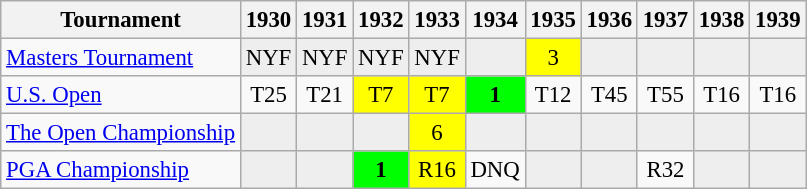<table class="wikitable" style="font-size:95%;text-align:center;">
<tr>
<th>Tournament</th>
<th>1930</th>
<th>1931</th>
<th>1932</th>
<th>1933</th>
<th>1934</th>
<th>1935</th>
<th>1936</th>
<th>1937</th>
<th>1938</th>
<th>1939</th>
</tr>
<tr>
<td align=left><a href='#'>Masters Tournament</a></td>
<td style="background:#eeeeee;">NYF</td>
<td style="background:#eeeeee;">NYF</td>
<td style="background:#eeeeee;">NYF</td>
<td style="background:#eeeeee;">NYF</td>
<td style="background:#eeeeee;"></td>
<td style="background:yellow;">3</td>
<td style="background:#eeeeee;"></td>
<td style="background:#eeeeee;"></td>
<td style="background:#eeeeee;"></td>
<td style="background:#eeeeee;"></td>
</tr>
<tr>
<td align=left><a href='#'>U.S. Open</a></td>
<td>T25</td>
<td>T21</td>
<td style="background:yellow;">T7</td>
<td style="background:yellow;">T7</td>
<td style="background:lime;"><strong>1</strong></td>
<td>T12</td>
<td>T45</td>
<td>T55</td>
<td>T16</td>
<td>T16</td>
</tr>
<tr>
<td align=left><a href='#'>The Open Championship</a></td>
<td style="background:#eeeeee;"></td>
<td style="background:#eeeeee;"></td>
<td style="background:#eeeeee;"></td>
<td style="background:yellow;">6</td>
<td style="background:#eeeeee;"></td>
<td style="background:#eeeeee;"></td>
<td style="background:#eeeeee;"></td>
<td style="background:#eeeeee;"></td>
<td style="background:#eeeeee;"></td>
<td style="background:#eeeeee;"></td>
</tr>
<tr>
<td align=left><a href='#'>PGA Championship</a></td>
<td style="background:#eeeeee;"></td>
<td style="background:#eeeeee;"></td>
<td style="background:lime;"><strong>1</strong></td>
<td style="background:yellow;">R16</td>
<td>DNQ</td>
<td style="background:#eeeeee;"></td>
<td style="background:#eeeeee;"></td>
<td>R32</td>
<td style="background:#eeeeee;"></td>
<td style="background:#eeeeee;"></td>
</tr>
</table>
